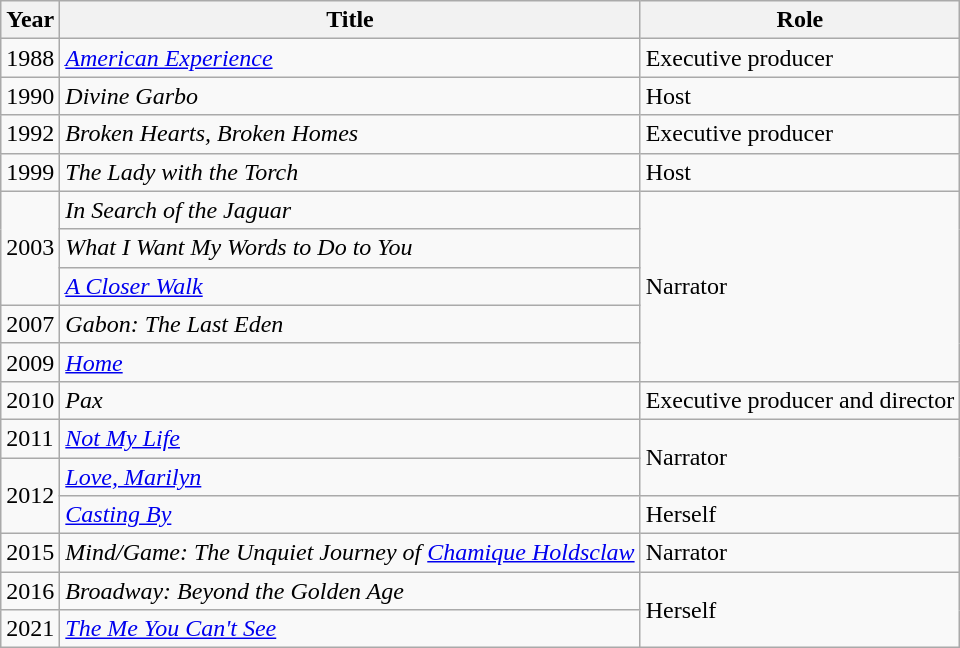<table class="wikitable sortable">
<tr>
<th>Year</th>
<th>Title</th>
<th>Role</th>
</tr>
<tr>
<td>1988</td>
<td><em><a href='#'>American Experience</a></em></td>
<td>Executive producer</td>
</tr>
<tr>
<td>1990</td>
<td><em>Divine Garbo</em></td>
<td>Host</td>
</tr>
<tr>
<td>1992</td>
<td><em>Broken Hearts, Broken Homes</em></td>
<td>Executive producer</td>
</tr>
<tr>
<td>1999</td>
<td><em>The Lady with the Torch</em></td>
<td>Host</td>
</tr>
<tr>
<td rowspan="3">2003</td>
<td><em>In Search of the Jaguar</em></td>
<td rowspan="5">Narrator</td>
</tr>
<tr>
<td><em>What I Want My Words to Do to You</em></td>
</tr>
<tr>
<td><em><a href='#'>A Closer Walk</a></em></td>
</tr>
<tr>
<td>2007</td>
<td><em>Gabon: The Last Eden</em></td>
</tr>
<tr>
<td>2009</td>
<td><em><a href='#'>Home</a></em></td>
</tr>
<tr>
<td>2010</td>
<td><em>Pax</em></td>
<td>Executive producer and director</td>
</tr>
<tr>
<td>2011</td>
<td><em><a href='#'>Not My Life</a></em></td>
<td rowspan="2">Narrator</td>
</tr>
<tr>
<td rowspan="2">2012</td>
<td><em><a href='#'>Love, Marilyn</a></em></td>
</tr>
<tr>
<td><em><a href='#'>Casting By</a></em></td>
<td>Herself</td>
</tr>
<tr>
<td>2015</td>
<td><em>Mind/Game: The Unquiet Journey of <a href='#'>Chamique Holdsclaw</a></em></td>
<td>Narrator</td>
</tr>
<tr>
<td>2016</td>
<td><em>Broadway: Beyond the Golden Age</em></td>
<td rowspan="2">Herself</td>
</tr>
<tr>
<td>2021</td>
<td><em><a href='#'>The Me You Can't See</a></em></td>
</tr>
</table>
